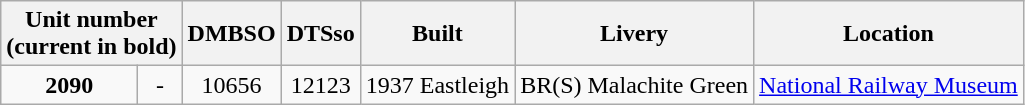<table class="wikitable">
<tr>
<th colspan=2>Unit number <br>(current in bold)</th>
<th>DMBSO</th>
<th>DTSso</th>
<th>Built</th>
<th>Livery</th>
<th>Location</th>
</tr>
<tr>
<td align=center><strong>2090</strong></td>
<td align=center>-</td>
<td align=center>10656</td>
<td align=center>12123</td>
<td>1937 Eastleigh</td>
<td>BR(S) Malachite Green</td>
<td><a href='#'>National Railway Museum</a></td>
</tr>
</table>
